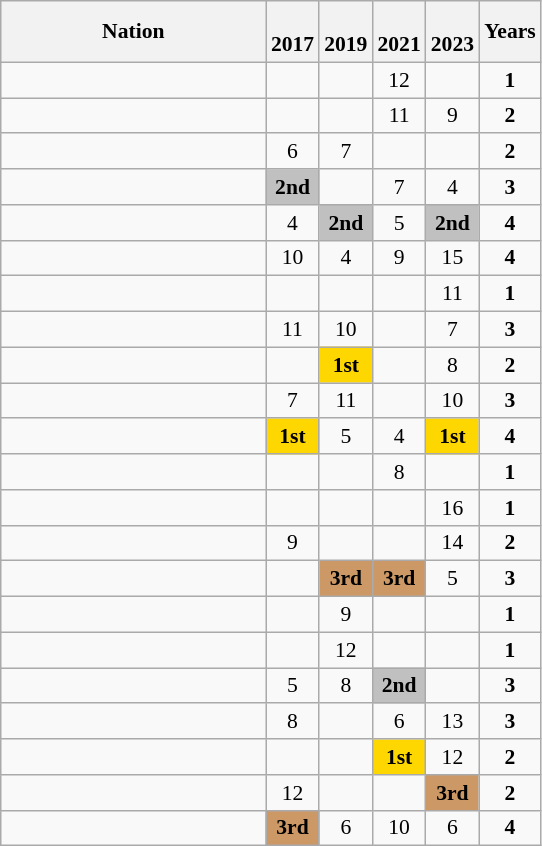<table class="wikitable" style="text-align:center; font-size:90%">
<tr>
<th width=170>Nation</th>
<th><br>2017</th>
<th><br>2019</th>
<th><br>2021</th>
<th><br>2023</th>
<th>Years</th>
</tr>
<tr>
<td align=left></td>
<td></td>
<td></td>
<td>12</td>
<td></td>
<td><strong>1</strong></td>
</tr>
<tr>
<td align=left></td>
<td></td>
<td></td>
<td>11</td>
<td>9</td>
<td><strong>2</strong></td>
</tr>
<tr>
<td align=left></td>
<td>6</td>
<td>7</td>
<td></td>
<td></td>
<td><strong>2</strong></td>
</tr>
<tr>
<td align=left></td>
<td bgcolor=silver><strong>2nd</strong></td>
<td></td>
<td>7</td>
<td>4</td>
<td><strong>3</strong></td>
</tr>
<tr>
<td align=left></td>
<td>4</td>
<td bgcolor=silver><strong>2nd</strong></td>
<td>5</td>
<td bgcolor=silver><strong>2nd</strong></td>
<td><strong>4</strong></td>
</tr>
<tr>
<td align=left></td>
<td>10</td>
<td>4</td>
<td>9</td>
<td>15</td>
<td><strong>4</strong></td>
</tr>
<tr>
<td align=left></td>
<td></td>
<td></td>
<td></td>
<td>11</td>
<td><strong>1</strong></td>
</tr>
<tr>
<td align=left></td>
<td>11</td>
<td>10</td>
<td></td>
<td>7</td>
<td><strong>3</strong></td>
</tr>
<tr>
<td align=left></td>
<td></td>
<td bgcolor=gold><strong>1st</strong></td>
<td></td>
<td>8</td>
<td><strong>2</strong></td>
</tr>
<tr>
<td align=left></td>
<td>7</td>
<td>11</td>
<td></td>
<td>10</td>
<td><strong>3</strong></td>
</tr>
<tr>
<td align=left></td>
<td bgcolor=gold><strong>1st</strong></td>
<td>5</td>
<td>4</td>
<td bgcolor=gold><strong>1st</strong></td>
<td><strong>4</strong></td>
</tr>
<tr>
<td align=left></td>
<td></td>
<td></td>
<td>8</td>
<td></td>
<td><strong>1</strong></td>
</tr>
<tr>
<td align=left></td>
<td></td>
<td></td>
<td></td>
<td>16</td>
<td><strong>1</strong></td>
</tr>
<tr>
<td align=left></td>
<td>9</td>
<td></td>
<td></td>
<td>14</td>
<td><strong>2</strong></td>
</tr>
<tr>
<td align=left></td>
<td></td>
<td bgcolor=#cc9966><strong>3rd</strong></td>
<td bgcolor=#cc9966><strong>3rd</strong></td>
<td>5</td>
<td><strong>3</strong></td>
</tr>
<tr>
<td align=left></td>
<td></td>
<td>9</td>
<td></td>
<td></td>
<td><strong>1</strong></td>
</tr>
<tr>
<td align=left></td>
<td></td>
<td>12</td>
<td></td>
<td></td>
<td><strong>1</strong></td>
</tr>
<tr>
<td align=left></td>
<td>5</td>
<td>8</td>
<td bgcolor=silver><strong>2nd</strong></td>
<td></td>
<td><strong>3</strong></td>
</tr>
<tr>
<td align=left></td>
<td>8</td>
<td></td>
<td>6</td>
<td>13</td>
<td><strong>3</strong></td>
</tr>
<tr>
<td align=left></td>
<td></td>
<td></td>
<td bgcolor=gold><strong>1st</strong></td>
<td>12</td>
<td><strong>2</strong></td>
</tr>
<tr>
<td align=left></td>
<td>12</td>
<td></td>
<td></td>
<td bgcolor=#cc9966><strong>3rd</strong></td>
<td><strong>2</strong></td>
</tr>
<tr>
<td align=left></td>
<td bgcolor=#cc9966><strong>3rd</strong></td>
<td>6</td>
<td>10</td>
<td>6</td>
<td><strong>4</strong></td>
</tr>
</table>
